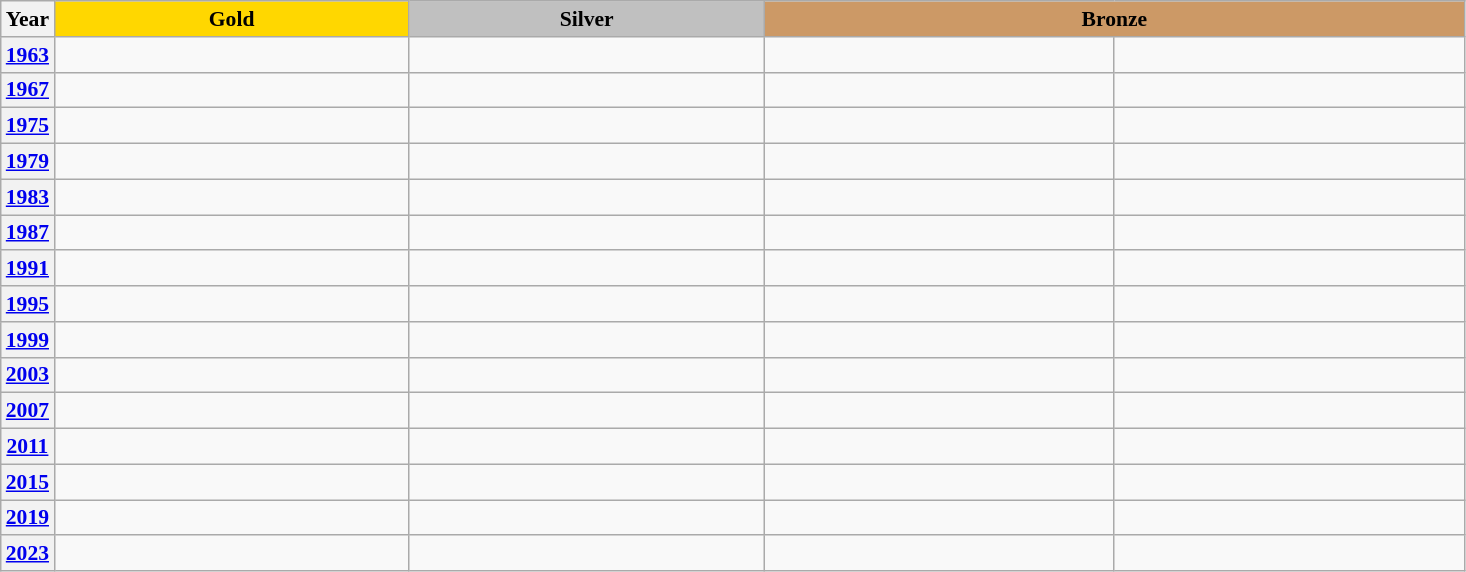<table class="wikitable" style="border-collapse: collapse; font-size: 90%;">
<tr align=center>
<th>Year</th>
<td bgcolor=gold width=230><strong>Gold</strong></td>
<td bgcolor=silver width=230><strong>Silver</strong></td>
<td bgcolor=cc9966 colspan=2 width=460><strong>Bronze</strong></td>
</tr>
<tr>
<th align=center><a href='#'>1963</a></th>
<td></td>
<td></td>
<td></td>
<td></td>
</tr>
<tr>
<th align=center><a href='#'>1967</a></th>
<td></td>
<td></td>
<td></td>
<td></td>
</tr>
<tr>
<th align=center><a href='#'>1975</a></th>
<td></td>
<td></td>
<td></td>
<td></td>
</tr>
<tr>
<th align=center><a href='#'>1979</a></th>
<td></td>
<td></td>
<td></td>
<td></td>
</tr>
<tr>
<th align=center><a href='#'>1983</a></th>
<td></td>
<td></td>
<td></td>
<td></td>
</tr>
<tr>
<th align=center><a href='#'>1987</a></th>
<td></td>
<td></td>
<td></td>
<td></td>
</tr>
<tr>
<th align=center><a href='#'>1991</a></th>
<td></td>
<td></td>
<td></td>
<td></td>
</tr>
<tr>
<th align=center><a href='#'>1995</a></th>
<td></td>
<td></td>
<td></td>
<td></td>
</tr>
<tr>
<th align=center><a href='#'>1999</a></th>
<td></td>
<td></td>
<td></td>
<td></td>
</tr>
<tr>
<th align=center><a href='#'>2003</a></th>
<td></td>
<td></td>
<td></td>
<td></td>
</tr>
<tr>
<th align=center><a href='#'>2007</a></th>
<td></td>
<td></td>
<td></td>
<td></td>
</tr>
<tr>
<th align=center><a href='#'>2011</a></th>
<td></td>
<td></td>
<td></td>
<td></td>
</tr>
<tr>
<th align=center><a href='#'>2015</a></th>
<td></td>
<td></td>
<td></td>
<td></td>
</tr>
<tr>
<th align=center><a href='#'>2019</a></th>
<td></td>
<td></td>
<td></td>
<td></td>
</tr>
<tr>
<th align=center><a href='#'>2023</a></th>
<td></td>
<td></td>
<td></td>
<td></td>
</tr>
</table>
